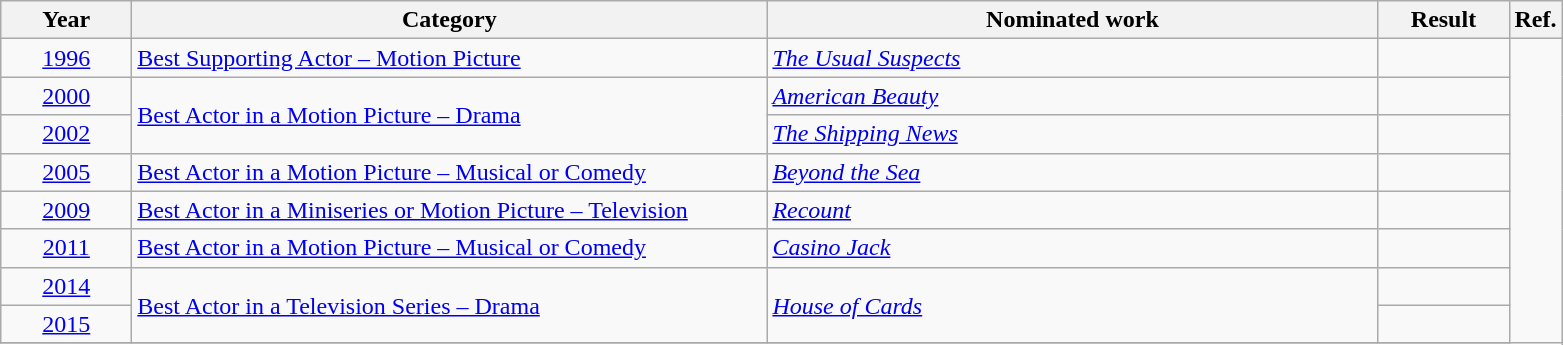<table class=wikitable>
<tr>
<th scope="col" style="width:5em;">Year</th>
<th scope="col" style="width:26em;">Category</th>
<th scope="col" style="width:25em;">Nominated work</th>
<th scope="col" style="width:5em;">Result</th>
<th>Ref.</th>
</tr>
<tr>
<td style="text-align:center;"><a href='#'>1996</a></td>
<td><a href='#'>Best Supporting Actor – Motion Picture</a></td>
<td><em><a href='#'>The Usual Suspects</a></em></td>
<td></td>
<td rowspan=10></td>
</tr>
<tr>
<td style="text-align:center;"><a href='#'>2000</a></td>
<td rowspan="2"><a href='#'>Best Actor in a Motion Picture – Drama</a></td>
<td><em><a href='#'>American Beauty</a></em></td>
<td></td>
</tr>
<tr>
<td style="text-align:center;"><a href='#'>2002</a></td>
<td><em><a href='#'>The Shipping News</a></em></td>
<td></td>
</tr>
<tr>
<td style="text-align:center;"><a href='#'>2005</a></td>
<td><a href='#'>Best Actor in a Motion Picture – Musical or Comedy</a></td>
<td><em><a href='#'>Beyond the Sea</a></em></td>
<td></td>
</tr>
<tr>
<td style="text-align:center;"><a href='#'>2009</a></td>
<td><a href='#'>Best Actor in a Miniseries or Motion Picture – Television</a></td>
<td><em><a href='#'>Recount</a></em></td>
<td></td>
</tr>
<tr>
<td style="text-align:center;"><a href='#'>2011</a></td>
<td><a href='#'>Best Actor in a Motion Picture – Musical or Comedy</a></td>
<td><em><a href='#'>Casino Jack</a></em></td>
<td></td>
</tr>
<tr>
<td style="text-align:center;"><a href='#'>2014</a></td>
<td rowspan="2"><a href='#'>Best Actor in a Television Series – Drama</a></td>
<td rowspan="2"><em><a href='#'>House of Cards</a></em></td>
<td></td>
</tr>
<tr>
<td style="text-align:center;"><a href='#'>2015</a></td>
<td></td>
</tr>
<tr>
</tr>
</table>
